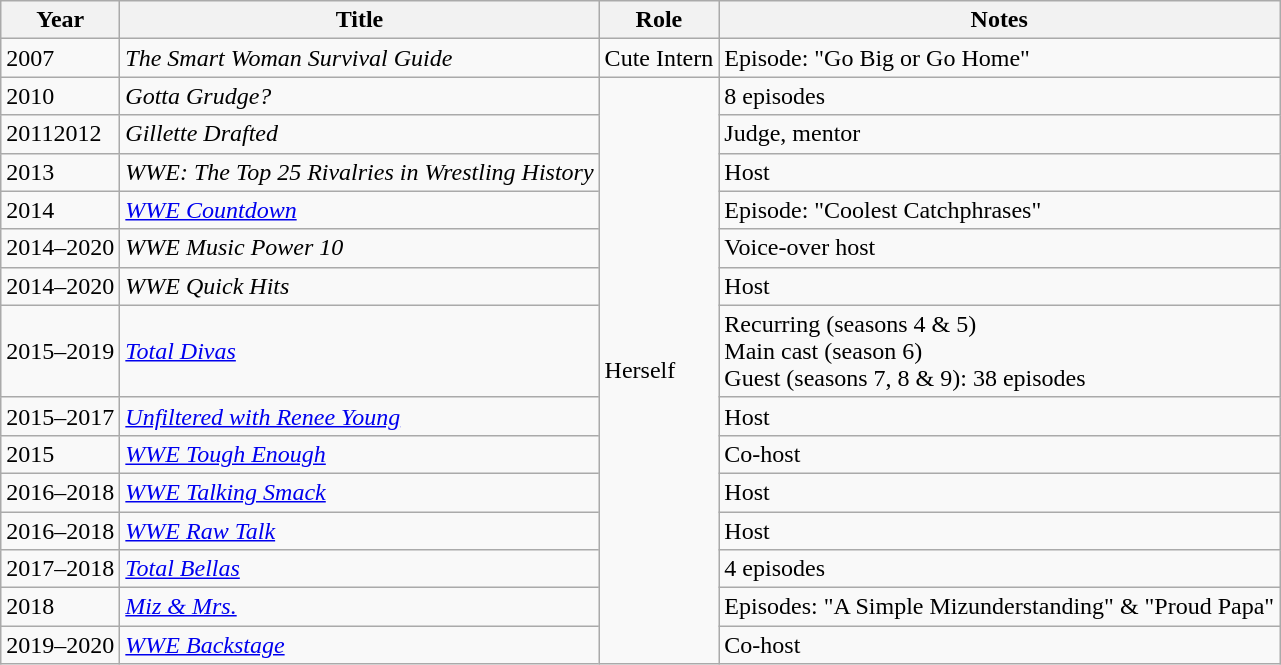<table class="wikitable sortable">
<tr>
<th>Year</th>
<th>Title</th>
<th>Role</th>
<th>Notes</th>
</tr>
<tr>
<td>2007</td>
<td><em>The Smart Woman Survival Guide</em></td>
<td>Cute Intern</td>
<td>Episode: "Go Big or Go Home"</td>
</tr>
<tr>
<td>2010</td>
<td><em>Gotta Grudge?</em></td>
<td rowspan="14">Herself</td>
<td>8 episodes</td>
</tr>
<tr>
<td>20112012</td>
<td><em>Gillette Drafted</em></td>
<td>Judge, mentor</td>
</tr>
<tr>
<td>2013</td>
<td><em>WWE: The Top 25 Rivalries in Wrestling History</em></td>
<td>Host</td>
</tr>
<tr>
<td>2014</td>
<td><em><a href='#'>WWE Countdown</a></em></td>
<td>Episode: "Coolest Catchphrases"</td>
</tr>
<tr>
<td>2014–2020</td>
<td><em>WWE Music Power 10</em></td>
<td>Voice-over host</td>
</tr>
<tr>
<td>2014–2020</td>
<td><em>WWE Quick Hits</em></td>
<td>Host</td>
</tr>
<tr>
<td>2015–2019</td>
<td><em><a href='#'>Total Divas</a></em></td>
<td>Recurring (seasons 4 & 5) <br> Main cast (season 6) <br> Guest (seasons 7, 8 & 9): 38 episodes</td>
</tr>
<tr>
<td>2015–2017</td>
<td><em><a href='#'>Unfiltered with Renee Young</a></em></td>
<td>Host</td>
</tr>
<tr>
<td>2015</td>
<td><em><a href='#'>WWE Tough Enough</a></em></td>
<td>Co-host</td>
</tr>
<tr>
<td>2016–2018</td>
<td><em><a href='#'>WWE Talking Smack</a></em></td>
<td>Host</td>
</tr>
<tr>
<td>2016–2018</td>
<td><em><a href='#'>WWE Raw Talk</a></em></td>
<td>Host</td>
</tr>
<tr>
<td>2017–2018</td>
<td><em><a href='#'>Total Bellas</a></em></td>
<td>4 episodes</td>
</tr>
<tr>
<td>2018</td>
<td><em><a href='#'>Miz & Mrs.</a></em></td>
<td>Episodes: "A Simple Mizunderstanding" & "Proud Papa"</td>
</tr>
<tr>
<td>2019–2020</td>
<td><em><a href='#'>WWE Backstage</a></em></td>
<td>Co-host</td>
</tr>
</table>
